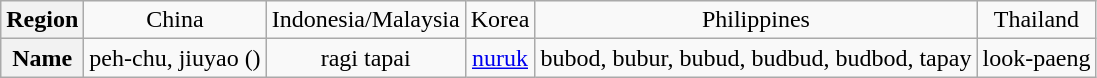<table class="wikitable" style="text-align:center">
<tr>
<th>Region</th>
<td>China</td>
<td>Indonesia/Malaysia</td>
<td>Korea</td>
<td>Philippines</td>
<td>Thailand</td>
</tr>
<tr>
<th>Name</th>
<td>peh-chu, jiuyao ()</td>
<td>ragi tapai</td>
<td><a href='#'>nuruk</a></td>
<td>bubod, bubur, bubud, budbud, budbod, tapay</td>
<td>look-paeng</td>
</tr>
</table>
